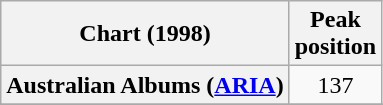<table class="wikitable sortable plainrowheaders">
<tr>
<th scope="col">Chart (1998)</th>
<th scope="col">Peak<br>position</th>
</tr>
<tr>
<th scope="row">Australian Albums (<a href='#'>ARIA</a>)</th>
<td style="text-align:center;">137</td>
</tr>
<tr>
</tr>
<tr>
</tr>
<tr>
</tr>
<tr>
</tr>
</table>
